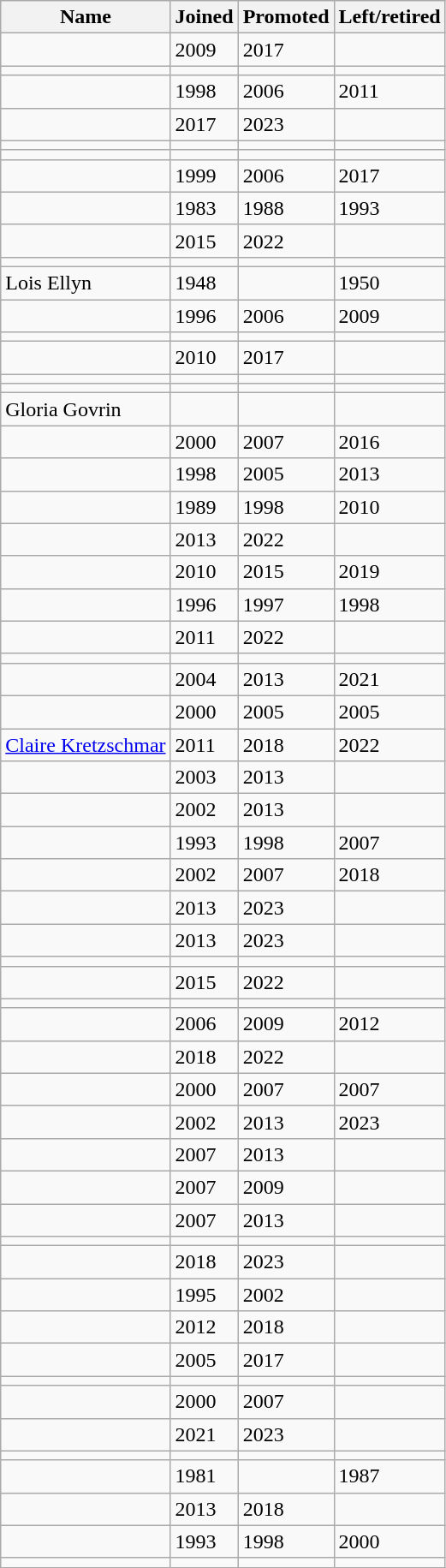<table class="wikitable sortable">
<tr>
<th>Name</th>
<th>Joined</th>
<th>Promoted</th>
<th>Left/retired</th>
</tr>
<tr>
<td></td>
<td>2009</td>
<td>2017</td>
<td></td>
</tr>
<tr>
<td></td>
<td></td>
<td></td>
<td></td>
</tr>
<tr>
<td></td>
<td>1998</td>
<td>2006</td>
<td>2011</td>
</tr>
<tr>
<td></td>
<td>2017</td>
<td>2023</td>
<td></td>
</tr>
<tr>
<td></td>
<td></td>
<td></td>
<td></td>
</tr>
<tr>
<td></td>
<td></td>
<td></td>
<td></td>
</tr>
<tr>
<td></td>
<td>1999</td>
<td>2006</td>
<td>2017</td>
</tr>
<tr>
<td></td>
<td>1983</td>
<td>1988</td>
<td>1993</td>
</tr>
<tr>
<td></td>
<td>2015</td>
<td>2022</td>
<td></td>
</tr>
<tr>
<td></td>
<td></td>
<td></td>
<td></td>
</tr>
<tr>
<td>Lois Ellyn</td>
<td>1948</td>
<td></td>
<td>1950</td>
</tr>
<tr>
<td></td>
<td>1996</td>
<td>2006</td>
<td>2009</td>
</tr>
<tr>
<td></td>
<td></td>
<td></td>
<td></td>
</tr>
<tr>
<td></td>
<td>2010</td>
<td>2017</td>
<td></td>
</tr>
<tr>
<td></td>
<td></td>
<td></td>
<td></td>
</tr>
<tr>
<td></td>
<td></td>
<td></td>
<td></td>
</tr>
<tr>
<td>Gloria Govrin</td>
<td></td>
<td></td>
<td></td>
</tr>
<tr>
<td></td>
<td>2000</td>
<td>2007</td>
<td>2016</td>
</tr>
<tr>
<td></td>
<td>1998</td>
<td>2005</td>
<td>2013</td>
</tr>
<tr>
<td></td>
<td>1989</td>
<td>1998</td>
<td>2010</td>
</tr>
<tr>
<td></td>
<td>2013</td>
<td>2022</td>
<td></td>
</tr>
<tr>
<td></td>
<td>2010</td>
<td>2015</td>
<td>2019</td>
</tr>
<tr>
<td></td>
<td>1996</td>
<td>1997</td>
<td>1998</td>
</tr>
<tr>
<td></td>
<td>2011</td>
<td>2022</td>
<td></td>
</tr>
<tr>
<td></td>
<td></td>
<td></td>
<td></td>
</tr>
<tr>
<td></td>
<td>2004</td>
<td>2013</td>
<td>2021</td>
</tr>
<tr>
<td></td>
<td>2000</td>
<td>2005</td>
<td>2005</td>
</tr>
<tr>
<td><a href='#'>Claire Kretzschmar</a></td>
<td>2011</td>
<td>2018</td>
<td>2022</td>
</tr>
<tr>
<td></td>
<td>2003</td>
<td>2013</td>
<td></td>
</tr>
<tr>
<td></td>
<td>2002</td>
<td>2013</td>
<td></td>
</tr>
<tr>
<td></td>
<td>1993</td>
<td>1998</td>
<td>2007</td>
</tr>
<tr>
<td></td>
<td>2002</td>
<td>2007</td>
<td>2018</td>
</tr>
<tr>
<td></td>
<td>2013</td>
<td>2023</td>
<td></td>
</tr>
<tr>
<td></td>
<td>2013</td>
<td>2023</td>
<td></td>
</tr>
<tr>
<td></td>
<td></td>
<td></td>
<td></td>
</tr>
<tr>
<td></td>
<td>2015</td>
<td>2022</td>
<td></td>
</tr>
<tr>
<td></td>
<td></td>
<td></td>
<td></td>
</tr>
<tr>
<td></td>
<td>2006</td>
<td>2009</td>
<td>2012</td>
</tr>
<tr>
<td></td>
<td>2018</td>
<td>2022</td>
<td></td>
</tr>
<tr>
<td></td>
<td>2000</td>
<td>2007</td>
<td>2007</td>
</tr>
<tr>
<td></td>
<td>2002</td>
<td>2013</td>
<td>2023</td>
</tr>
<tr>
<td></td>
<td>2007</td>
<td>2013</td>
<td></td>
</tr>
<tr>
<td></td>
<td>2007</td>
<td>2009</td>
<td></td>
</tr>
<tr>
<td></td>
<td>2007</td>
<td>2013</td>
<td></td>
</tr>
<tr>
<td></td>
<td></td>
<td></td>
<td></td>
</tr>
<tr>
<td></td>
<td>2018</td>
<td>2023</td>
<td></td>
</tr>
<tr>
<td></td>
<td>1995</td>
<td>2002</td>
<td></td>
</tr>
<tr>
<td></td>
<td>2012</td>
<td>2018</td>
<td></td>
</tr>
<tr>
<td></td>
<td>2005</td>
<td>2017</td>
<td></td>
</tr>
<tr>
<td></td>
<td></td>
<td></td>
<td></td>
</tr>
<tr>
<td></td>
<td>2000</td>
<td>2007</td>
<td></td>
</tr>
<tr>
<td></td>
<td>2021</td>
<td>2023</td>
<td></td>
</tr>
<tr>
<td></td>
<td></td>
<td></td>
<td></td>
</tr>
<tr>
<td></td>
<td>1981</td>
<td></td>
<td>1987</td>
</tr>
<tr>
<td></td>
<td>2013</td>
<td>2018</td>
<td></td>
</tr>
<tr>
<td></td>
<td>1993</td>
<td>1998</td>
<td>2000</td>
</tr>
<tr>
<td></td>
<td></td>
<td></td>
<td></td>
</tr>
</table>
